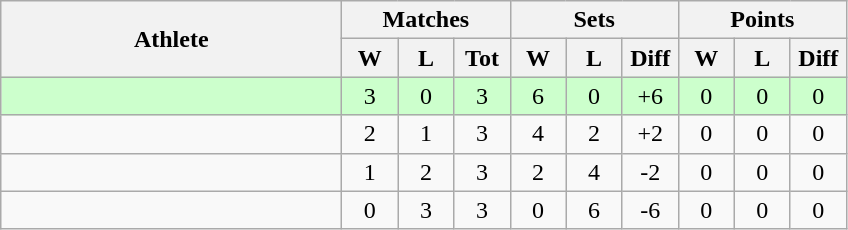<table class=wikitable style="text-align:center">
<tr>
<th rowspan=2 width=220>Athlete</th>
<th colspan=3 width=90>Matches</th>
<th colspan=3 width=90>Sets</th>
<th colspan=3 width=90>Points</th>
</tr>
<tr>
<th width=30>W</th>
<th width=30>L</th>
<th width=30>Tot</th>
<th width=30>W</th>
<th width=30>L</th>
<th width=30>Diff</th>
<th width=30>W</th>
<th width=30>L</th>
<th width=30>Diff</th>
</tr>
<tr bgcolor=ccffcc>
<td style="text-align:left"></td>
<td>3</td>
<td>0</td>
<td>3</td>
<td>6</td>
<td>0</td>
<td>+6</td>
<td>0</td>
<td>0</td>
<td>0</td>
</tr>
<tr>
<td style="text-align:left"></td>
<td>2</td>
<td>1</td>
<td>3</td>
<td>4</td>
<td>2</td>
<td>+2</td>
<td>0</td>
<td>0</td>
<td>0</td>
</tr>
<tr>
<td style="text-align:left"></td>
<td>1</td>
<td>2</td>
<td>3</td>
<td>2</td>
<td>4</td>
<td>-2</td>
<td>0</td>
<td>0</td>
<td>0</td>
</tr>
<tr>
<td style="text-align:left"></td>
<td>0</td>
<td>3</td>
<td>3</td>
<td>0</td>
<td>6</td>
<td>-6</td>
<td>0</td>
<td>0</td>
<td>0</td>
</tr>
</table>
